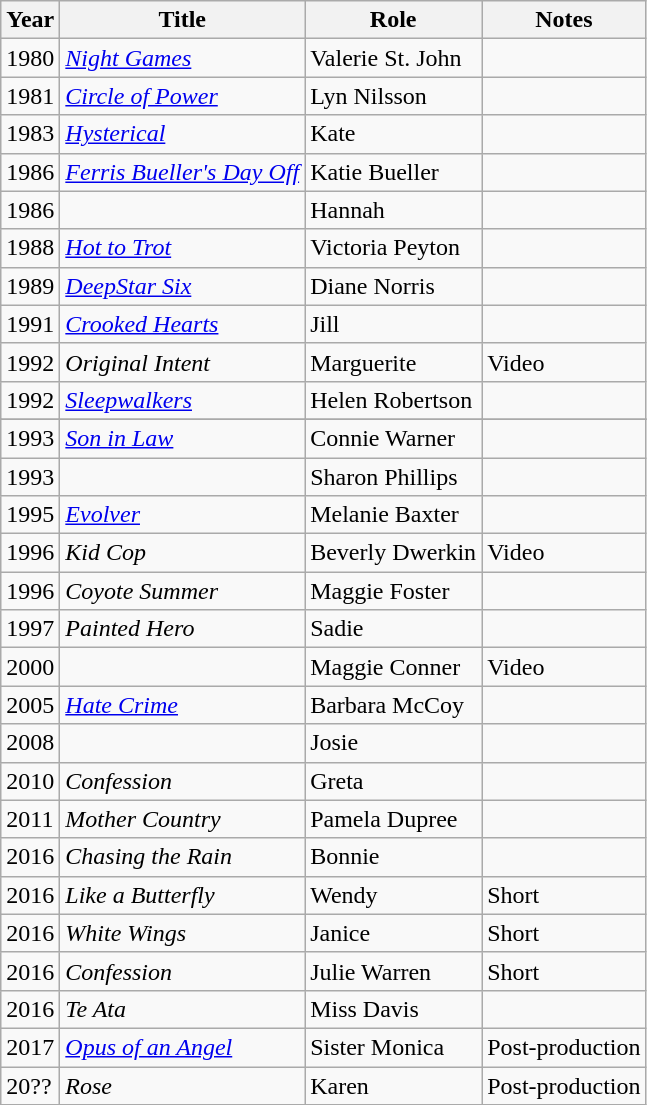<table class="wikitable sortable">
<tr>
<th>Year</th>
<th>Title</th>
<th>Role</th>
<th class="unsortable">Notes</th>
</tr>
<tr>
<td>1980</td>
<td><em><a href='#'>Night Games</a></em></td>
<td>Valerie St. John</td>
<td></td>
</tr>
<tr>
<td>1981</td>
<td><em><a href='#'>Circle of Power</a></em></td>
<td>Lyn Nilsson</td>
<td></td>
</tr>
<tr>
<td>1983</td>
<td><em><a href='#'>Hysterical</a></em></td>
<td>Kate</td>
<td></td>
</tr>
<tr>
<td>1986</td>
<td><em><a href='#'>Ferris Bueller's Day Off</a></em></td>
<td>Katie Bueller</td>
<td></td>
</tr>
<tr>
<td>1986</td>
<td><em></em></td>
<td>Hannah</td>
<td></td>
</tr>
<tr>
<td>1988</td>
<td><em><a href='#'>Hot to Trot</a></em></td>
<td>Victoria Peyton</td>
<td></td>
</tr>
<tr>
<td>1989</td>
<td><em><a href='#'>DeepStar Six</a></em></td>
<td>Diane Norris</td>
<td></td>
</tr>
<tr>
<td>1991</td>
<td><em><a href='#'>Crooked Hearts</a></em></td>
<td>Jill</td>
<td></td>
</tr>
<tr>
<td>1992</td>
<td><em>Original Intent</em></td>
<td>Marguerite</td>
<td>Video</td>
</tr>
<tr>
<td>1992</td>
<td><em><a href='#'>Sleepwalkers</a></em></td>
<td>Helen Robertson</td>
<td></td>
</tr>
<tr>
</tr>
<tr>
<td>1993</td>
<td><em><a href='#'>Son in Law</a></em></td>
<td>Connie Warner</td>
<td></td>
</tr>
<tr>
<td>1993</td>
<td><em></em></td>
<td>Sharon Phillips</td>
<td></td>
</tr>
<tr>
<td>1995</td>
<td><em><a href='#'>Evolver</a></em></td>
<td>Melanie Baxter</td>
<td></td>
</tr>
<tr>
<td>1996</td>
<td><em>Kid Cop</em></td>
<td>Beverly Dwerkin</td>
<td>Video</td>
</tr>
<tr>
<td>1996</td>
<td><em>Coyote Summer</em></td>
<td>Maggie Foster</td>
<td></td>
</tr>
<tr>
<td>1997</td>
<td><em>Painted Hero</em></td>
<td>Sadie</td>
<td></td>
</tr>
<tr>
<td>2000</td>
<td><em></em></td>
<td>Maggie Conner</td>
<td>Video</td>
</tr>
<tr>
<td>2005</td>
<td><em><a href='#'>Hate Crime</a></em></td>
<td>Barbara McCoy</td>
<td></td>
</tr>
<tr>
<td>2008</td>
<td><em></em></td>
<td>Josie</td>
<td></td>
</tr>
<tr>
<td>2010</td>
<td><em>Confession</em></td>
<td>Greta</td>
<td></td>
</tr>
<tr>
<td>2011</td>
<td><em>Mother Country</em></td>
<td>Pamela Dupree</td>
<td></td>
</tr>
<tr>
<td>2016</td>
<td><em>Chasing the Rain</em></td>
<td>Bonnie</td>
<td></td>
</tr>
<tr>
<td>2016</td>
<td><em>Like a Butterfly</em></td>
<td>Wendy</td>
<td>Short</td>
</tr>
<tr>
<td>2016</td>
<td><em>White Wings</em></td>
<td>Janice</td>
<td>Short</td>
</tr>
<tr>
<td>2016</td>
<td><em>Confession</em></td>
<td>Julie Warren</td>
<td>Short</td>
</tr>
<tr>
<td>2016</td>
<td><em>Te Ata</em></td>
<td>Miss Davis</td>
<td></td>
</tr>
<tr>
<td>2017</td>
<td><em><a href='#'>Opus of an Angel</a></em></td>
<td>Sister Monica</td>
<td>Post-production</td>
</tr>
<tr>
<td>20??</td>
<td><em>Rose</em></td>
<td>Karen</td>
<td>Post-production</td>
</tr>
</table>
